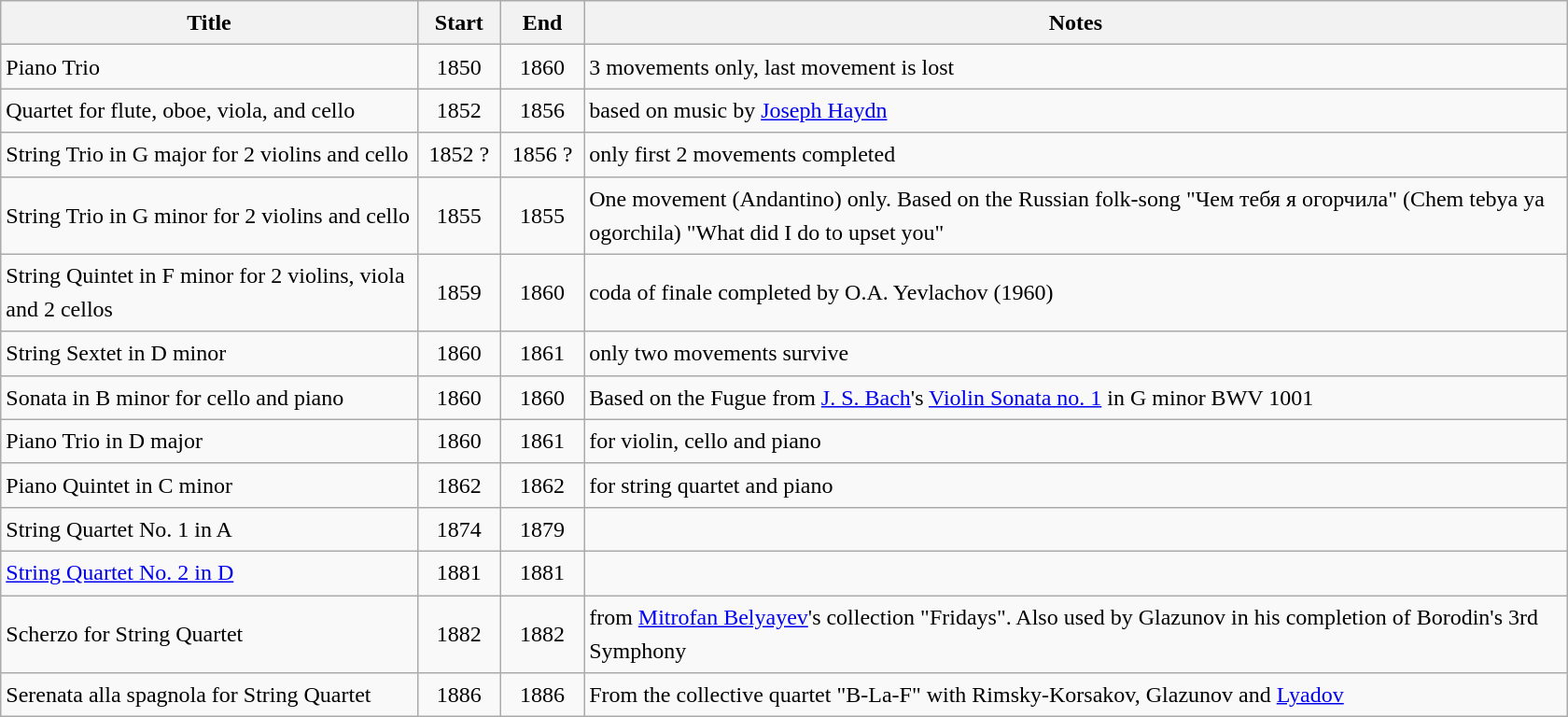<table class="wikitable sortable" style="text-align: left; width:70em; line-height:1.5">
<tr>
<th style="width:25%;">Title</th>
<th scope = "col" style="width:5%;">Start</th>
<th scope = "col" style="width:5%;">End</th>
<th scope="row" class="unsortable" style="width:59%;">Notes</th>
</tr>
<tr>
<td>Piano Trio</td>
<td align=center>1850</td>
<td align=center>1860</td>
<td>3 movements only, last movement is lost</td>
</tr>
<tr>
<td>Quartet for flute, oboe, viola, and cello</td>
<td align=center>1852</td>
<td align=center>1856</td>
<td>based on music by <a href='#'>Joseph Haydn</a></td>
</tr>
<tr>
<td>String Trio in G major for 2 violins and cello</td>
<td align=center>1852 ?</td>
<td align=center>1856 ?</td>
<td>only first 2 movements completed</td>
</tr>
<tr>
<td>String Trio in G minor for 2 violins and cello</td>
<td align=center>1855</td>
<td align=center>1855</td>
<td>One movement (Andantino) only. Based on the Russian folk-song "Чем тебя я огорчила" (Chem tebya ya ogorchila) "What did I do to upset you"</td>
</tr>
<tr>
<td>String Quintet in F minor for 2 violins, viola and 2 cellos</td>
<td align=center>1859</td>
<td align=center>1860</td>
<td>coda of finale completed by O.A. Yevlachov (1960)</td>
</tr>
<tr>
<td>String Sextet in D minor</td>
<td align=center>1860</td>
<td align=center>1861</td>
<td>only two movements survive</td>
</tr>
<tr>
<td>Sonata in B minor for cello and piano</td>
<td align=center>1860</td>
<td align=center>1860</td>
<td>Based on the Fugue from <a href='#'>J. S. Bach</a>'s <a href='#'>Violin Sonata no. 1</a> in G minor BWV 1001</td>
</tr>
<tr>
<td>Piano Trio in D major</td>
<td align=center>1860</td>
<td align=center>1861</td>
<td>for violin, cello and piano</td>
</tr>
<tr>
<td>Piano Quintet in C minor</td>
<td align=center>1862</td>
<td align=center>1862</td>
<td>for string quartet and piano</td>
</tr>
<tr>
<td>String Quartet No. 1 in A</td>
<td align=center>1874</td>
<td align=center>1879</td>
<td></td>
</tr>
<tr>
<td><a href='#'>String Quartet No. 2 in D</a></td>
<td align=center>1881</td>
<td align=center>1881</td>
<td></td>
</tr>
<tr>
<td>Scherzo for String Quartet</td>
<td align=center>1882</td>
<td align=center>1882</td>
<td>from <a href='#'>Mitrofan Belyayev</a>'s collection "Fridays". Also used by Glazunov in his completion of Borodin's 3rd Symphony</td>
</tr>
<tr>
<td>Serenata alla spagnola for String Quartet</td>
<td align=center>1886</td>
<td align=center>1886</td>
<td>From the collective quartet "B-La-F" with Rimsky-Korsakov, Glazunov and <a href='#'>Lyadov</a></td>
</tr>
</table>
